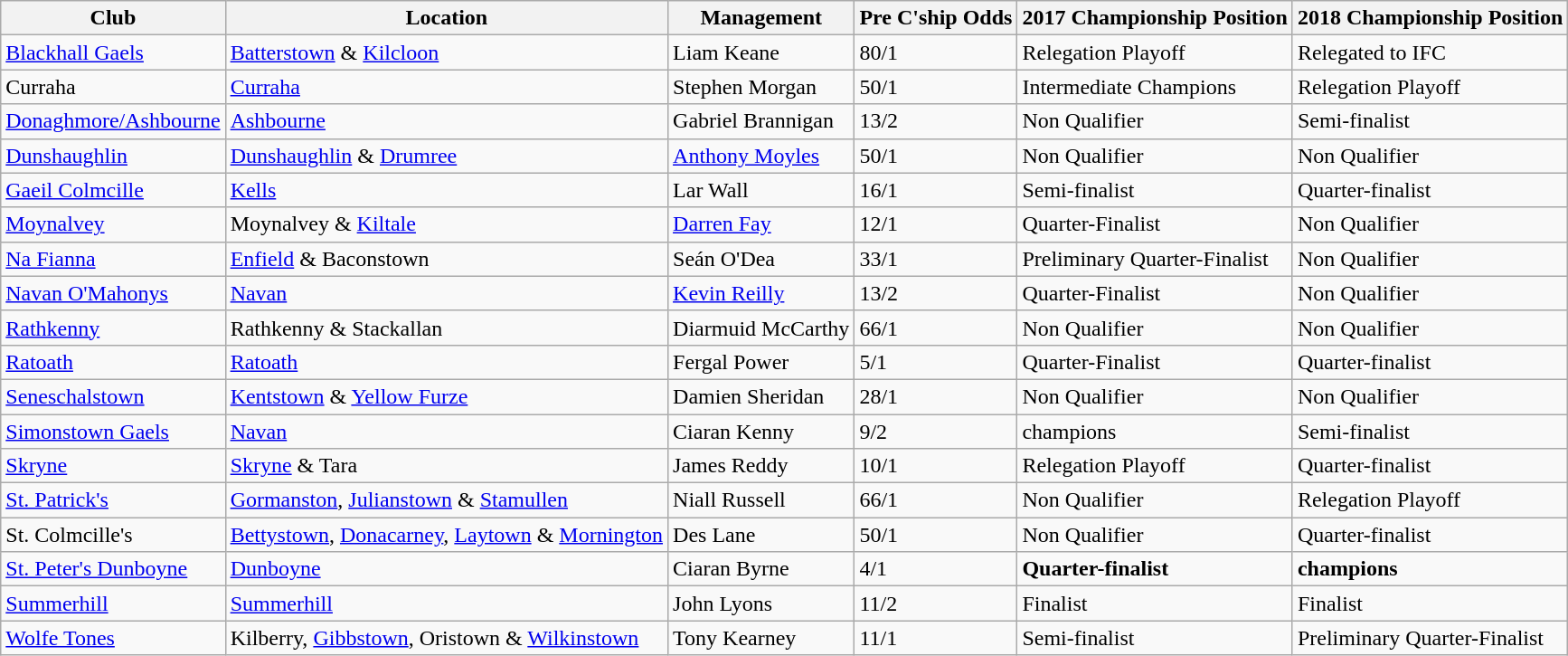<table class="wikitable sortable">
<tr>
<th>Club</th>
<th>Location</th>
<th>Management</th>
<th>Pre C'ship Odds</th>
<th>2017 Championship Position</th>
<th>2018 Championship Position</th>
</tr>
<tr>
<td><a href='#'>Blackhall Gaels</a></td>
<td><a href='#'>Batterstown</a> & <a href='#'>Kilcloon</a></td>
<td>Liam Keane</td>
<td>80/1</td>
<td>Relegation Playoff</td>
<td>Relegated to IFC</td>
</tr>
<tr>
<td>Curraha</td>
<td><a href='#'>Curraha</a></td>
<td>Stephen Morgan</td>
<td>50/1</td>
<td>Intermediate Champions</td>
<td>Relegation Playoff</td>
</tr>
<tr>
<td><a href='#'>Donaghmore/Ashbourne</a></td>
<td><a href='#'>Ashbourne</a></td>
<td>Gabriel Brannigan</td>
<td>13/2</td>
<td>Non Qualifier</td>
<td>Semi-finalist</td>
</tr>
<tr>
<td><a href='#'>Dunshaughlin</a></td>
<td><a href='#'>Dunshaughlin</a> & <a href='#'>Drumree</a></td>
<td><a href='#'>Anthony Moyles</a></td>
<td>50/1</td>
<td>Non Qualifier</td>
<td>Non Qualifier</td>
</tr>
<tr>
<td><a href='#'>Gaeil Colmcille</a></td>
<td><a href='#'>Kells</a></td>
<td>Lar Wall</td>
<td>16/1</td>
<td>Semi-finalist</td>
<td>Quarter-finalist</td>
</tr>
<tr>
<td><a href='#'>Moynalvey</a></td>
<td>Moynalvey & <a href='#'>Kiltale</a></td>
<td><a href='#'>Darren Fay</a></td>
<td>12/1</td>
<td>Quarter-Finalist</td>
<td>Non Qualifier</td>
</tr>
<tr>
<td><a href='#'>Na Fianna</a></td>
<td><a href='#'>Enfield</a> & Baconstown</td>
<td>Seán O'Dea</td>
<td>33/1</td>
<td>Preliminary Quarter-Finalist</td>
<td>Non Qualifier</td>
</tr>
<tr>
<td><a href='#'>Navan O'Mahonys</a></td>
<td><a href='#'>Navan</a></td>
<td><a href='#'>Kevin Reilly</a></td>
<td>13/2</td>
<td>Quarter-Finalist</td>
<td>Non Qualifier</td>
</tr>
<tr>
<td><a href='#'>Rathkenny</a></td>
<td>Rathkenny & Stackallan</td>
<td>Diarmuid McCarthy</td>
<td>66/1</td>
<td>Non Qualifier</td>
<td>Non Qualifier</td>
</tr>
<tr>
<td><a href='#'>Ratoath</a></td>
<td><a href='#'>Ratoath</a></td>
<td>Fergal Power</td>
<td>5/1</td>
<td>Quarter-Finalist</td>
<td>Quarter-finalist</td>
</tr>
<tr>
<td><a href='#'>Seneschalstown</a></td>
<td><a href='#'>Kentstown</a> & <a href='#'>Yellow Furze</a></td>
<td>Damien Sheridan</td>
<td>28/1</td>
<td>Non Qualifier</td>
<td>Non Qualifier</td>
</tr>
<tr>
<td><a href='#'>Simonstown Gaels</a></td>
<td><a href='#'>Navan</a></td>
<td>Ciaran Kenny</td>
<td>9/2</td>
<td>champions</td>
<td>Semi-finalist</td>
</tr>
<tr>
<td><a href='#'>Skryne</a></td>
<td><a href='#'>Skryne</a> & Tara</td>
<td>James Reddy</td>
<td>10/1</td>
<td>Relegation Playoff</td>
<td>Quarter-finalist</td>
</tr>
<tr>
<td><a href='#'>St. Patrick's</a></td>
<td><a href='#'>Gormanston</a>, <a href='#'>Julianstown</a> & <a href='#'>Stamullen</a></td>
<td>Niall Russell</td>
<td>66/1</td>
<td>Non Qualifier</td>
<td>Relegation Playoff</td>
</tr>
<tr>
<td>St. Colmcille's</td>
<td><a href='#'>Bettystown</a>, <a href='#'>Donacarney</a>, <a href='#'>Laytown</a> & <a href='#'>Mornington</a></td>
<td>Des Lane</td>
<td>50/1</td>
<td>Non Qualifier</td>
<td>Quarter-finalist</td>
</tr>
<tr>
<td><a href='#'>St. Peter's Dunboyne</a></td>
<td><a href='#'>Dunboyne</a></td>
<td>Ciaran Byrne</td>
<td>4/1</td>
<td><strong>Quarter-finalist</strong></td>
<td><strong>champions</strong></td>
</tr>
<tr>
<td><a href='#'>Summerhill</a></td>
<td><a href='#'>Summerhill</a></td>
<td>John Lyons</td>
<td>11/2</td>
<td>Finalist</td>
<td>Finalist</td>
</tr>
<tr>
<td><a href='#'>Wolfe Tones</a></td>
<td>Kilberry, <a href='#'>Gibbstown</a>, Oristown & <a href='#'>Wilkinstown</a></td>
<td>Tony Kearney</td>
<td>11/1</td>
<td>Semi-finalist</td>
<td>Preliminary Quarter-Finalist</td>
</tr>
</table>
